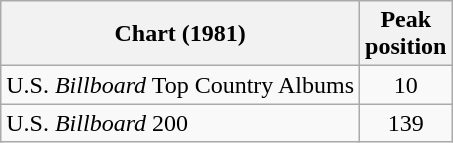<table class="wikitable">
<tr>
<th>Chart (1981)</th>
<th>Peak<br>position</th>
</tr>
<tr>
<td>U.S. <em>Billboard</em> Top Country Albums</td>
<td align="center">10</td>
</tr>
<tr>
<td>U.S. <em>Billboard</em> 200</td>
<td align="center">139</td>
</tr>
</table>
